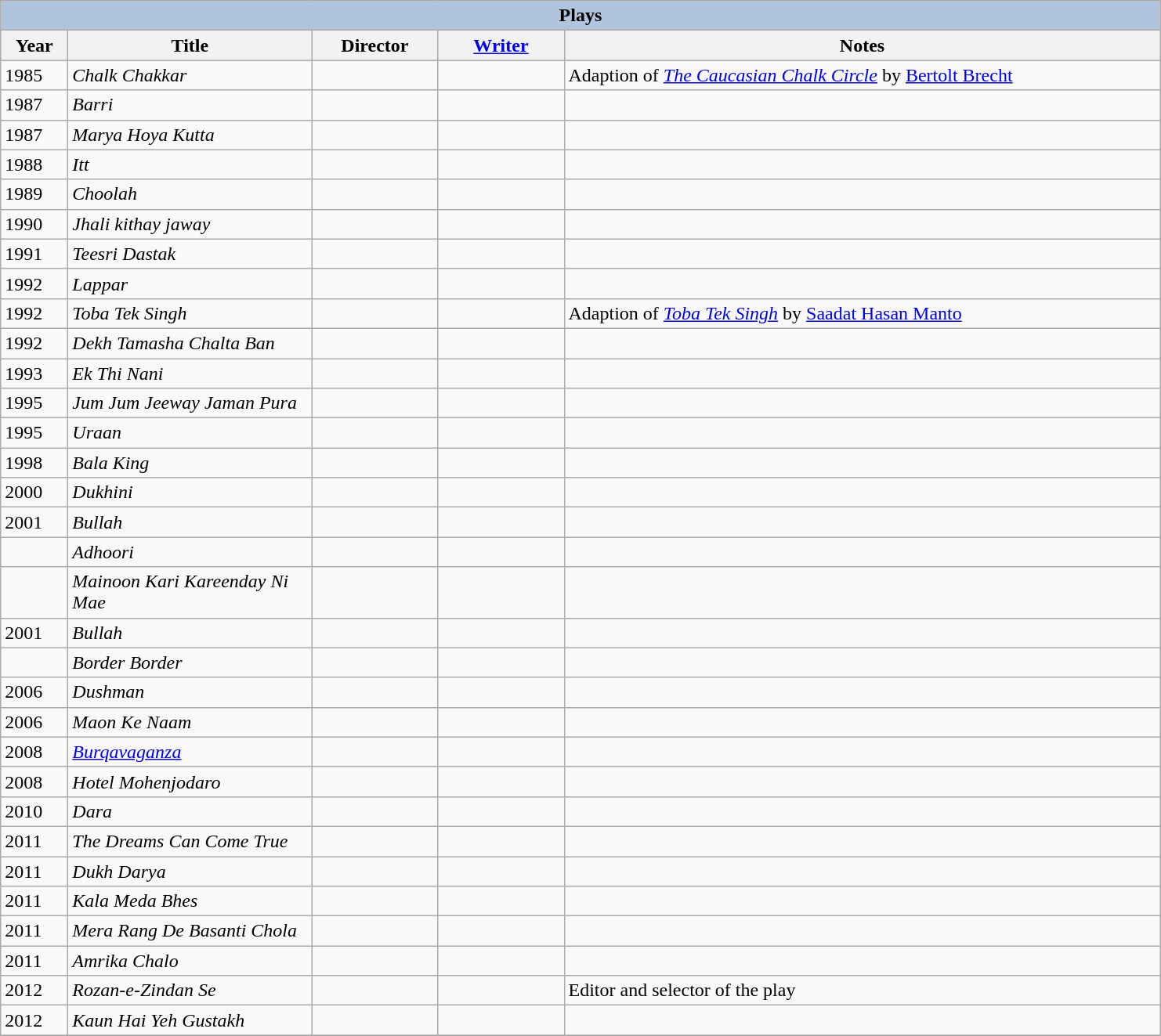<table class="wikitable sortable">
<tr>
<th colspan=5 style="background: LightSteelBlue;">Plays</th>
</tr>
<tr>
<th style="width:50px;">Year</th>
<th style="width:200px;">Title</th>
<th style="width:100px;">Director</th>
<th style="width:100px;"><a href='#'>Writer</a></th>
<th class="unsortable" style="width:500px;">Notes</th>
</tr>
<tr>
<td>1985</td>
<td><em>Chalk Chakkar</em></td>
<td></td>
<td></td>
<td>Adaption of <em><a href='#'>The Caucasian Chalk Circle</a></em> by <a href='#'>Bertolt Brecht</a></td>
</tr>
<tr>
<td>1987</td>
<td><em>Barri</em></td>
<td></td>
<td></td>
<td></td>
</tr>
<tr>
<td>1987</td>
<td><em>Marya Hoya Kutta</em></td>
<td></td>
<td></td>
<td></td>
</tr>
<tr>
<td>1988</td>
<td><em>Itt</em></td>
<td></td>
<td></td>
<td></td>
</tr>
<tr>
<td>1989</td>
<td><em>Choolah</em></td>
<td></td>
<td></td>
<td></td>
</tr>
<tr>
<td>1990</td>
<td><em>Jhali kithay jaway</em></td>
<td></td>
<td></td>
<td></td>
</tr>
<tr>
<td>1991</td>
<td><em>Teesri Dastak</em></td>
<td></td>
<td></td>
<td></td>
</tr>
<tr>
<td>1992</td>
<td><em>Lappar</em></td>
<td></td>
<td></td>
<td></td>
</tr>
<tr>
<td>1992</td>
<td><em>Toba Tek Singh</em></td>
<td></td>
<td></td>
<td>Adaption of <em><a href='#'>Toba Tek Singh</a></em> by <a href='#'>Saadat Hasan Manto</a></td>
</tr>
<tr>
<td>1992</td>
<td><em>Dekh Tamasha Chalta Ban</em></td>
<td></td>
<td></td>
<td></td>
</tr>
<tr>
<td>1993</td>
<td><em>Ek Thi Nani</em></td>
<td></td>
<td></td>
<td></td>
</tr>
<tr>
<td>1995</td>
<td><em>Jum Jum Jeeway Jaman Pura</em></td>
<td></td>
<td></td>
<td></td>
</tr>
<tr>
<td>1995</td>
<td><em>Uraan</em></td>
<td></td>
<td></td>
<td></td>
</tr>
<tr>
<td>1998</td>
<td><em>Bala King</em></td>
<td></td>
<td></td>
<td></td>
</tr>
<tr>
<td>2000</td>
<td><em>Dukhini</em></td>
<td></td>
<td></td>
<td></td>
</tr>
<tr>
<td>2001</td>
<td><em>Bullah</em></td>
<td></td>
<td></td>
<td></td>
</tr>
<tr>
<td></td>
<td><em>Adhoori</em></td>
<td></td>
<td></td>
<td></td>
</tr>
<tr>
<td></td>
<td><em>Mainoon Kari Kareenday Ni Mae</em></td>
<td></td>
<td></td>
<td></td>
</tr>
<tr>
<td>2001</td>
<td><em>Bullah</em></td>
<td></td>
<td></td>
<td></td>
</tr>
<tr>
<td></td>
<td><em>Border Border</em></td>
<td></td>
<td></td>
<td></td>
</tr>
<tr>
<td>2006</td>
<td><em>Dushman</em></td>
<td></td>
<td></td>
<td></td>
</tr>
<tr>
<td>2006</td>
<td><em>Maon Ke Naam</em></td>
<td></td>
<td></td>
<td></td>
</tr>
<tr>
<td>2008</td>
<td><em><a href='#'>Burqavaganza</a></em></td>
<td></td>
<td></td>
<td></td>
</tr>
<tr>
<td>2008</td>
<td><em>Hotel Mohenjodaro</em></td>
<td></td>
<td></td>
<td></td>
</tr>
<tr>
<td>2010</td>
<td><em>Dara</em></td>
<td></td>
<td></td>
<td></td>
</tr>
<tr>
<td>2011</td>
<td><em>The Dreams Can Come True</em></td>
<td></td>
<td></td>
<td></td>
</tr>
<tr>
<td>2011</td>
<td><em>Dukh Darya</em></td>
<td></td>
<td></td>
<td></td>
</tr>
<tr>
<td>2011</td>
<td><em>Kala Meda Bhes</em></td>
<td></td>
<td></td>
<td></td>
</tr>
<tr>
<td>2011</td>
<td><em>Mera Rang De Basanti Chola</em></td>
<td></td>
<td></td>
<td></td>
</tr>
<tr>
<td>2011</td>
<td><em>Amrika Chalo</em></td>
<td></td>
<td></td>
<td></td>
</tr>
<tr>
<td>2012</td>
<td><em>Rozan-e-Zindan Se</em></td>
<td></td>
<td></td>
<td>Editor and selector of the play</td>
</tr>
<tr>
<td>2012</td>
<td><em>Kaun Hai Yeh Gustakh</em></td>
<td></td>
<td></td>
<td></td>
</tr>
<tr>
</tr>
</table>
